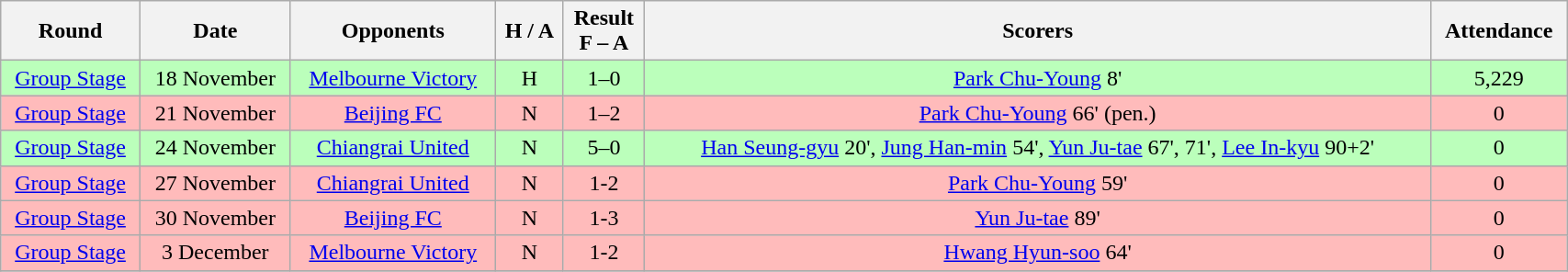<table class="wikitable" style="text-align:center; width:90%">
<tr>
<th>Round</th>
<th>Date</th>
<th>Opponents</th>
<th>H / A</th>
<th>Result<br>F – A</th>
<th>Scorers</th>
<th>Attendance</th>
</tr>
<tr bgcolor="#bbffbb">
<td><a href='#'>Group Stage</a></td>
<td>18 November</td>
<td><a href='#'>Melbourne Victory</a></td>
<td>H</td>
<td>1–0</td>
<td><a href='#'>Park Chu-Young</a> 8'</td>
<td>5,229</td>
</tr>
<tr bgcolor="#ffbbbb">
<td><a href='#'>Group Stage</a></td>
<td>21 November</td>
<td><a href='#'>Beijing FC</a></td>
<td>N</td>
<td>1–2</td>
<td><a href='#'>Park Chu-Young</a> 66' (pen.)</td>
<td>0</td>
</tr>
<tr bgcolor="#bbffbb">
<td><a href='#'>Group Stage</a></td>
<td>24 November</td>
<td><a href='#'>Chiangrai United</a></td>
<td>N</td>
<td>5–0</td>
<td><a href='#'>Han Seung-gyu</a> 20', <a href='#'>Jung Han-min</a> 54', <a href='#'>Yun Ju-tae</a> 67', 71', <a href='#'>Lee In-kyu</a> 90+2'</td>
<td>0</td>
</tr>
<tr bgcolor="#ffbbbb">
<td><a href='#'>Group Stage</a></td>
<td>27 November</td>
<td><a href='#'>Chiangrai United</a></td>
<td>N</td>
<td>1-2</td>
<td><a href='#'>Park Chu-Young</a> 59'</td>
<td>0</td>
</tr>
<tr bgcolor="#ffbbbb">
<td><a href='#'>Group Stage</a></td>
<td>30 November</td>
<td><a href='#'>Beijing FC</a></td>
<td>N</td>
<td>1-3</td>
<td><a href='#'>Yun Ju-tae</a> 89'</td>
<td>0</td>
</tr>
<tr bgcolor="#ffbbbb">
<td><a href='#'>Group Stage</a></td>
<td>3 December</td>
<td><a href='#'>Melbourne Victory</a></td>
<td>N</td>
<td>1-2</td>
<td><a href='#'>Hwang Hyun-soo</a> 64'</td>
<td>0</td>
</tr>
<tr>
</tr>
</table>
